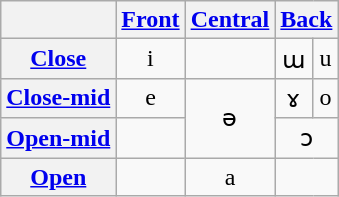<table class="wikitable" style="text-align:center">
<tr>
<th></th>
<th><a href='#'>Front</a></th>
<th><a href='#'>Central</a></th>
<th colspan="2"><a href='#'>Back</a></th>
</tr>
<tr align="center">
<th><a href='#'>Close</a></th>
<td>i</td>
<td></td>
<td>ɯ</td>
<td>u</td>
</tr>
<tr>
<th><a href='#'>Close-mid</a></th>
<td>e</td>
<td rowspan="2">ə</td>
<td>ɤ</td>
<td>o</td>
</tr>
<tr>
<th><a href='#'>Open-mid</a></th>
<td></td>
<td colspan="2">ɔ</td>
</tr>
<tr align="center">
<th><a href='#'>Open</a></th>
<td></td>
<td>a</td>
<td colspan="2"></td>
</tr>
</table>
